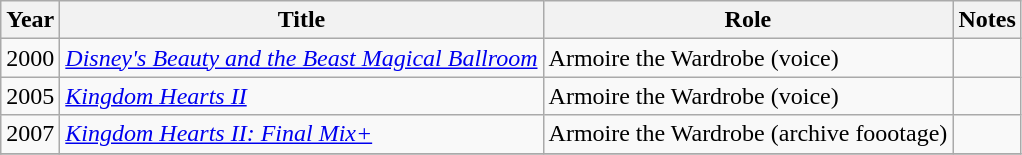<table class="wikitable">
<tr>
<th>Year</th>
<th>Title</th>
<th>Role</th>
<th>Notes</th>
</tr>
<tr>
<td>2000</td>
<td><em><a href='#'>Disney's Beauty and the Beast Magical Ballroom</a></em></td>
<td>Armoire the Wardrobe (voice)</td>
</tr>
<tr>
<td>2005</td>
<td><em><a href='#'>Kingdom Hearts II</a></em></td>
<td>Armoire the Wardrobe (voice)</td>
<td></td>
</tr>
<tr>
<td>2007</td>
<td><em><a href='#'>Kingdom Hearts II: Final Mix+</a></em></td>
<td>Armoire the Wardrobe (archive foootage)</td>
<td></td>
</tr>
<tr>
</tr>
</table>
